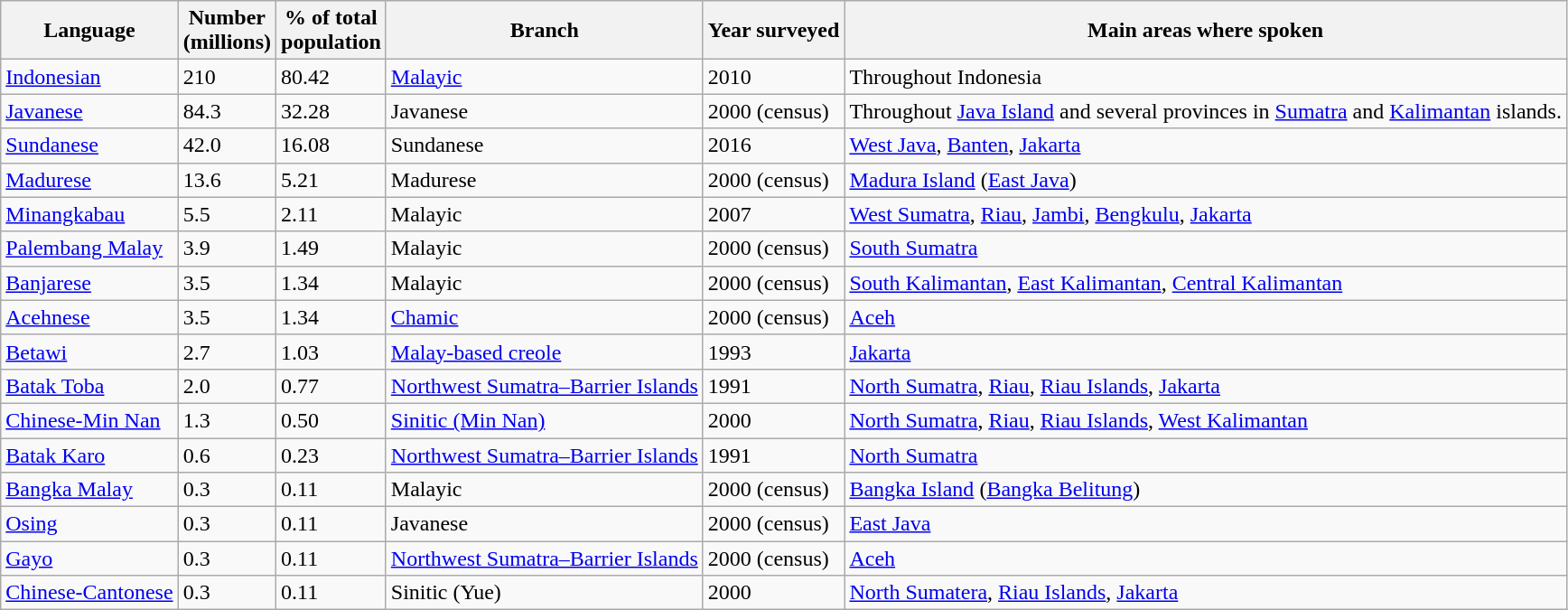<table class="wikitable sortable">
<tr>
<th>Language</th>
<th>Number<br>(millions)</th>
<th>% of total<br>population</th>
<th>Branch</th>
<th>Year surveyed</th>
<th>Main areas where spoken</th>
</tr>
<tr>
<td><a href='#'>Indonesian</a></td>
<td>210</td>
<td>80.42</td>
<td><a href='#'>Malayic</a></td>
<td>2010</td>
<td>Throughout Indonesia</td>
</tr>
<tr>
<td><a href='#'>Javanese</a></td>
<td>84.3</td>
<td>32.28</td>
<td>Javanese</td>
<td>2000 (census)</td>
<td>Throughout <a href='#'>Java Island</a> and several provinces in <a href='#'>Sumatra</a> and <a href='#'>Kalimantan</a> islands.</td>
</tr>
<tr>
<td><a href='#'>Sundanese</a></td>
<td>42.0</td>
<td>16.08</td>
<td>Sundanese</td>
<td>2016</td>
<td><a href='#'>West Java</a>, <a href='#'>Banten</a>, <a href='#'>Jakarta</a></td>
</tr>
<tr>
<td><a href='#'>Madurese</a></td>
<td>13.6</td>
<td>5.21</td>
<td>Madurese</td>
<td>2000 (census)</td>
<td><a href='#'>Madura Island</a> (<a href='#'>East Java</a>)</td>
</tr>
<tr>
<td><a href='#'>Minangkabau</a></td>
<td>5.5</td>
<td>2.11</td>
<td>Malayic</td>
<td>2007</td>
<td><a href='#'>West Sumatra</a>, <a href='#'>Riau</a>, <a href='#'>Jambi</a>, <a href='#'>Bengkulu</a>, <a href='#'>Jakarta</a></td>
</tr>
<tr>
<td><a href='#'>Palembang Malay</a></td>
<td>3.9</td>
<td>1.49</td>
<td>Malayic</td>
<td>2000 (census)</td>
<td><a href='#'>South Sumatra</a></td>
</tr>
<tr>
<td><a href='#'>Banjarese</a></td>
<td>3.5</td>
<td>1.34</td>
<td>Malayic</td>
<td>2000 (census)</td>
<td><a href='#'>South Kalimantan</a>, <a href='#'>East Kalimantan</a>, <a href='#'>Central Kalimantan</a></td>
</tr>
<tr>
<td><a href='#'>Acehnese</a></td>
<td>3.5</td>
<td>1.34</td>
<td><a href='#'>Chamic</a></td>
<td>2000 (census)</td>
<td><a href='#'>Aceh</a></td>
</tr>
<tr>
<td><a href='#'>Betawi</a></td>
<td>2.7</td>
<td>1.03</td>
<td><a href='#'>Malay-based creole</a></td>
<td>1993</td>
<td><a href='#'>Jakarta</a></td>
</tr>
<tr>
<td><a href='#'>Batak Toba</a></td>
<td>2.0</td>
<td>0.77</td>
<td><a href='#'>Northwest Sumatra–Barrier Islands</a></td>
<td>1991</td>
<td><a href='#'>North Sumatra</a>, <a href='#'>Riau</a>, <a href='#'>Riau Islands</a>, <a href='#'>Jakarta</a></td>
</tr>
<tr>
<td><a href='#'>Chinese-Min Nan</a></td>
<td>1.3</td>
<td>0.50</td>
<td><a href='#'>Sinitic (Min Nan)</a></td>
<td>2000</td>
<td><a href='#'>North Sumatra</a>, <a href='#'>Riau</a>, <a href='#'>Riau Islands</a>, <a href='#'>West Kalimantan</a></td>
</tr>
<tr>
<td><a href='#'>Batak Karo</a></td>
<td>0.6</td>
<td>0.23</td>
<td><a href='#'>Northwest Sumatra–Barrier Islands</a></td>
<td>1991</td>
<td><a href='#'>North Sumatra</a></td>
</tr>
<tr>
<td><a href='#'>Bangka Malay</a></td>
<td>0.3</td>
<td>0.11</td>
<td>Malayic</td>
<td>2000 (census)</td>
<td><a href='#'>Bangka Island</a> (<a href='#'>Bangka Belitung</a>)</td>
</tr>
<tr>
<td><a href='#'>Osing</a></td>
<td>0.3</td>
<td>0.11</td>
<td>Javanese</td>
<td>2000 (census)</td>
<td><a href='#'>East Java</a></td>
</tr>
<tr>
<td><a href='#'>Gayo</a></td>
<td>0.3</td>
<td>0.11</td>
<td><a href='#'>Northwest Sumatra–Barrier Islands</a></td>
<td>2000 (census)</td>
<td><a href='#'>Aceh</a></td>
</tr>
<tr>
<td><a href='#'>Chinese-Cantonese</a></td>
<td>0.3</td>
<td>0.11</td>
<td>Sinitic (Yue)</td>
<td>2000</td>
<td><a href='#'>North Sumatera</a>, <a href='#'>Riau Islands</a>, <a href='#'>Jakarta</a></td>
</tr>
</table>
